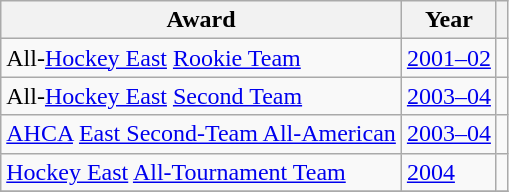<table class="wikitable">
<tr>
<th>Award</th>
<th>Year</th>
<th></th>
</tr>
<tr>
<td>All-<a href='#'>Hockey East</a> <a href='#'>Rookie Team</a></td>
<td><a href='#'>2001–02</a></td>
<td></td>
</tr>
<tr>
<td>All-<a href='#'>Hockey East</a> <a href='#'>Second Team</a></td>
<td><a href='#'>2003–04</a></td>
<td></td>
</tr>
<tr>
<td><a href='#'>AHCA</a> <a href='#'>East Second-Team All-American</a></td>
<td><a href='#'>2003–04</a></td>
<td></td>
</tr>
<tr>
<td><a href='#'>Hockey East</a> <a href='#'>All-Tournament Team</a></td>
<td><a href='#'>2004</a></td>
<td></td>
</tr>
<tr>
</tr>
</table>
